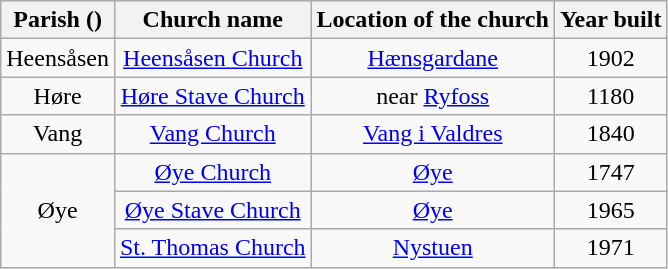<table class="wikitable" style="text-align:center">
<tr>
<th>Parish ()</th>
<th>Church name</th>
<th>Location of the church</th>
<th>Year built</th>
</tr>
<tr>
<td rowspan="1">Heensåsen</td>
<td><a href='#'>Heensåsen Church</a></td>
<td><a href='#'>Hænsgardane</a></td>
<td>1902</td>
</tr>
<tr>
<td rowspan="1">Høre</td>
<td><a href='#'>Høre Stave Church</a></td>
<td>near <a href='#'>Ryfoss</a></td>
<td>1180</td>
</tr>
<tr>
<td rowspan="1">Vang</td>
<td><a href='#'>Vang Church</a></td>
<td><a href='#'>Vang i Valdres</a></td>
<td>1840</td>
</tr>
<tr>
<td rowspan="3">Øye</td>
<td><a href='#'>Øye Church</a></td>
<td><a href='#'>Øye</a></td>
<td>1747</td>
</tr>
<tr>
<td><a href='#'>Øye Stave Church</a></td>
<td><a href='#'>Øye</a></td>
<td>1965</td>
</tr>
<tr>
<td><a href='#'>St. Thomas Church</a></td>
<td><a href='#'>Nystuen</a></td>
<td>1971</td>
</tr>
</table>
